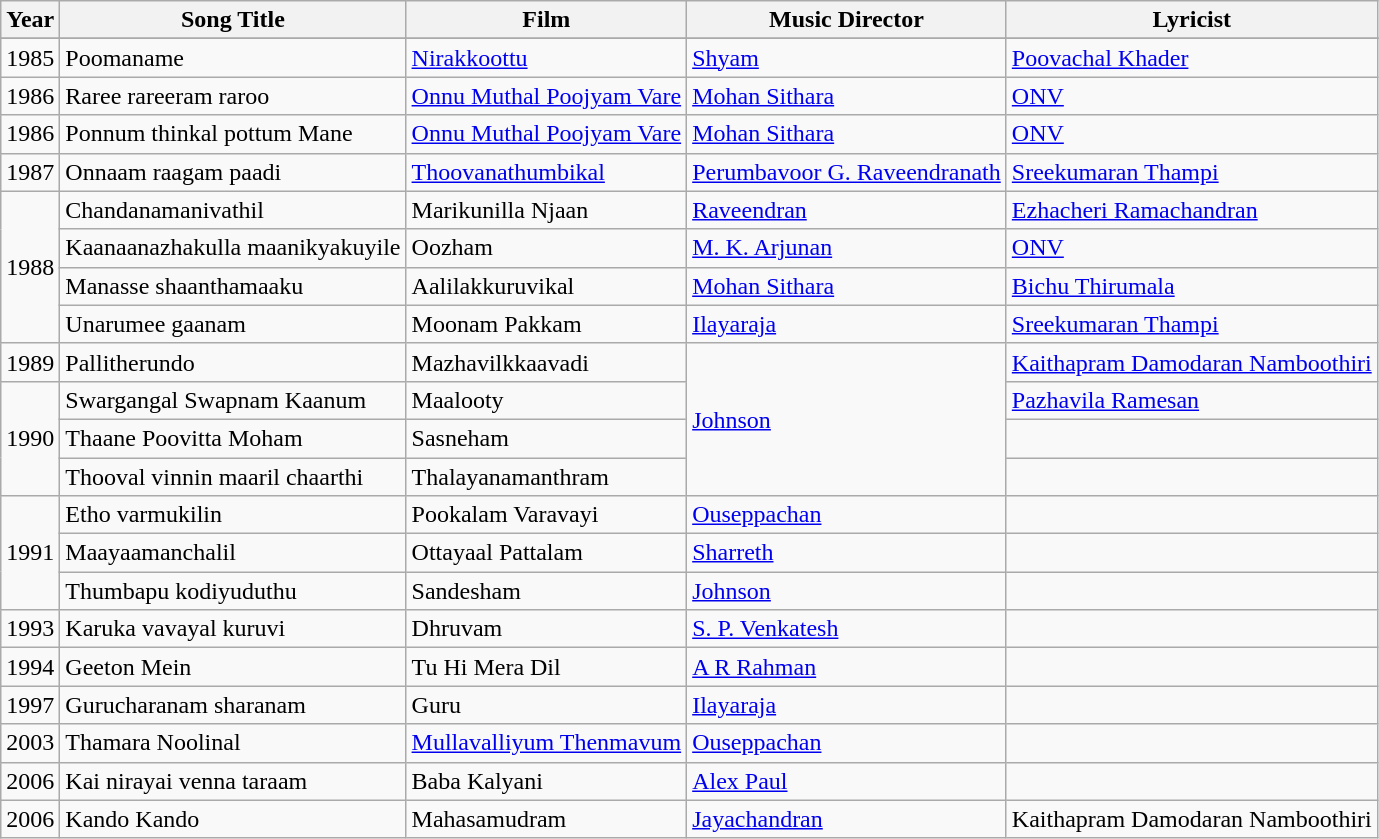<table class="wikitable">
<tr>
<th>Year</th>
<th>Song Title</th>
<th>Film</th>
<th>Music Director</th>
<th>Lyricist</th>
</tr>
<tr>
</tr>
<tr>
<td>1985</td>
<td>Poomaname</td>
<td><a href='#'>Nirakkoottu</a></td>
<td><a href='#'>Shyam</a></td>
<td><a href='#'>Poovachal Khader</a></td>
</tr>
<tr>
<td>1986</td>
<td>Raree rareeram raroo</td>
<td><a href='#'>Onnu Muthal Poojyam Vare</a></td>
<td><a href='#'>Mohan Sithara</a></td>
<td><a href='#'>ONV</a></td>
</tr>
<tr>
<td>1986</td>
<td>Ponnum thinkal pottum Mane</td>
<td><a href='#'>Onnu Muthal Poojyam Vare</a></td>
<td><a href='#'>Mohan Sithara</a></td>
<td><a href='#'>ONV</a></td>
</tr>
<tr>
<td>1987</td>
<td>Onnaam raagam paadi</td>
<td><a href='#'>Thoovanathumbikal</a></td>
<td><a href='#'>Perumbavoor G. Raveendranath</a></td>
<td><a href='#'>Sreekumaran Thampi</a></td>
</tr>
<tr>
<td rowspan="4">1988</td>
<td>Chandanamanivathil</td>
<td>Marikunilla Njaan</td>
<td><a href='#'>Raveendran</a></td>
<td><a href='#'>Ezhacheri Ramachandran</a></td>
</tr>
<tr>
<td>Kaanaanazhakulla maanikyakuyile</td>
<td>Oozham</td>
<td><a href='#'>M. K. Arjunan</a></td>
<td><a href='#'>ONV</a></td>
</tr>
<tr>
<td>Manasse shaanthamaaku</td>
<td>Aalilakkuruvikal</td>
<td><a href='#'>Mohan Sithara</a></td>
<td><a href='#'>Bichu Thirumala</a></td>
</tr>
<tr>
<td>Unarumee gaanam</td>
<td>Moonam Pakkam</td>
<td><a href='#'>Ilayaraja</a></td>
<td><a href='#'>Sreekumaran Thampi</a></td>
</tr>
<tr>
<td>1989</td>
<td>Pallitherundo</td>
<td>Mazhavilkkaavadi</td>
<td rowspan="4"><a href='#'>Johnson</a></td>
<td><a href='#'>Kaithapram Damodaran Namboothiri</a></td>
</tr>
<tr>
<td rowspan="3">1990</td>
<td>Swargangal Swapnam Kaanum</td>
<td>Maalooty</td>
<td><a href='#'>Pazhavila Ramesan</a></td>
</tr>
<tr>
<td>Thaane Poovitta Moham</td>
<td>Sasneham</td>
<td></td>
</tr>
<tr>
<td>Thooval vinnin maaril chaarthi</td>
<td>Thalayanamanthram</td>
<td></td>
</tr>
<tr>
<td rowspan="3">1991</td>
<td>Etho varmukilin</td>
<td>Pookalam Varavayi</td>
<td><a href='#'>Ouseppachan</a></td>
<td></td>
</tr>
<tr>
<td>Maayaamanchalil</td>
<td>Ottayaal Pattalam</td>
<td><a href='#'>Sharreth</a></td>
<td></td>
</tr>
<tr>
<td>Thumbapu kodiyuduthu</td>
<td>Sandesham</td>
<td><a href='#'>Johnson</a></td>
<td></td>
</tr>
<tr>
<td>1993</td>
<td>Karuka vavayal kuruvi</td>
<td>Dhruvam</td>
<td><a href='#'>S. P. Venkatesh</a></td>
<td></td>
</tr>
<tr>
<td>1994</td>
<td>Geeton Mein</td>
<td>Tu Hi Mera Dil</td>
<td><a href='#'>A R Rahman</a></td>
<td></td>
</tr>
<tr>
<td>1997</td>
<td>Gurucharanam sharanam</td>
<td>Guru</td>
<td><a href='#'>Ilayaraja</a></td>
<td></td>
</tr>
<tr>
<td>2003</td>
<td>Thamara Noolinal</td>
<td><a href='#'>Mullavalliyum Thenmavum</a></td>
<td><a href='#'>Ouseppachan</a></td>
<td></td>
</tr>
<tr>
<td>2006</td>
<td>Kai nirayai venna taraam</td>
<td>Baba Kalyani</td>
<td><a href='#'>Alex Paul</a></td>
<td></td>
</tr>
<tr>
<td>2006</td>
<td>Kando Kando</td>
<td>Mahasamudram</td>
<td><a href='#'>Jayachandran</a></td>
<td>Kaithapram Damodaran Namboothiri</td>
</tr>
</table>
